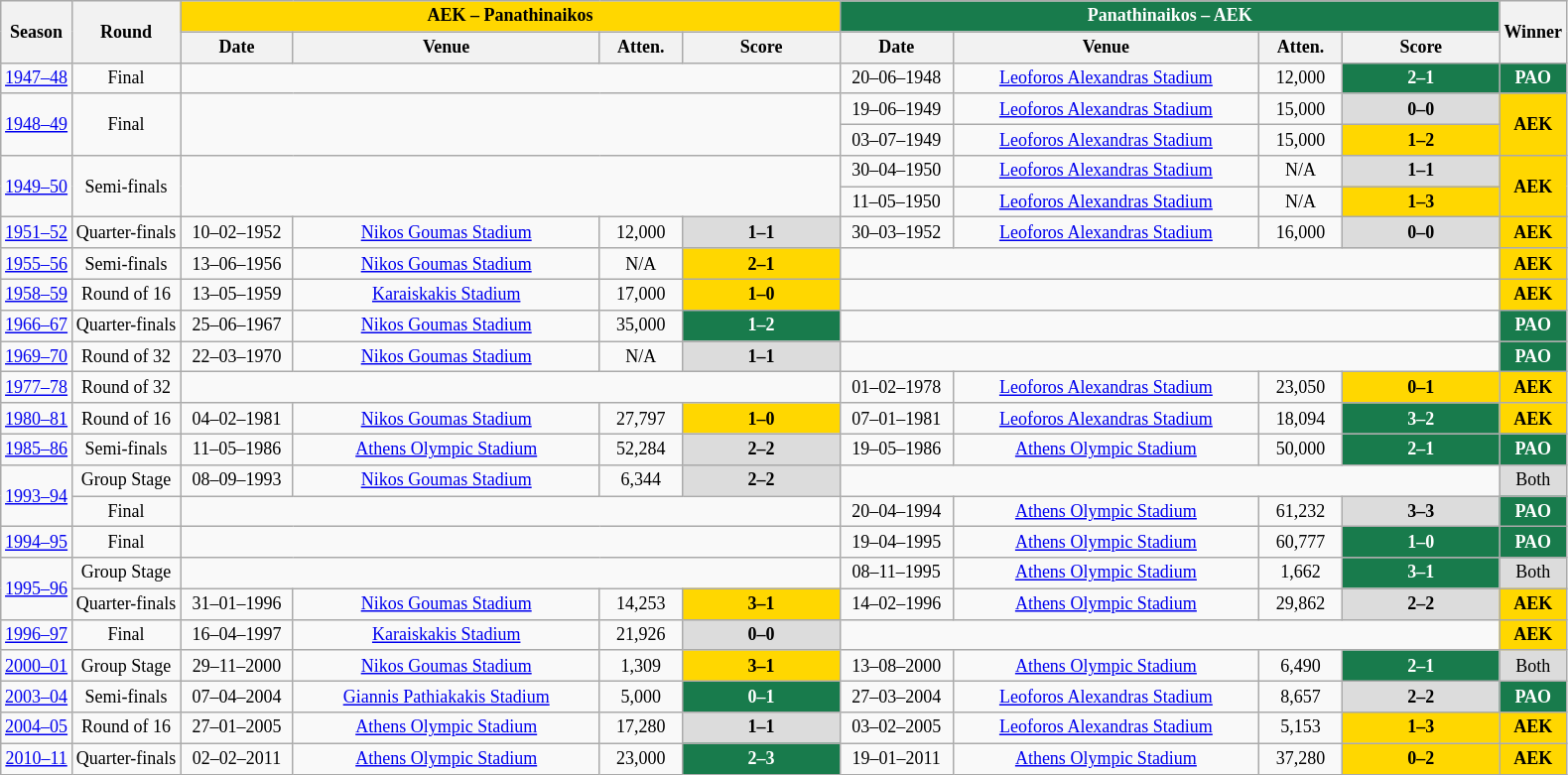<table class="wikitable" style="text-align: center; font-size: 12px">
<tr bgcolor=#f5f5f5>
<th rowspan=2>Season</th>
<th rowspan=2>Round</th>
<th colspan=4 style="color:black;background:#FFD700">AEK – Panathinaikos</th>
<th colspan=4 style="color:white;background:#187B4C">Panathinaikos – AEK</th>
<th rowspan=2>Winner</th>
</tr>
<tr>
<th width=70>Date</th>
<th width=200>Venue</th>
<th width=50>Atten.</th>
<th width=100>Score</th>
<th width=70>Date</th>
<th width=200>Venue</th>
<th width=50>Atten.</th>
<th width=100>Score</th>
</tr>
<tr>
<td align="center"><a href='#'>1947–48</a></td>
<td>Final</td>
<td colspan=4></td>
<td align="center">20–06–1948</td>
<td><a href='#'>Leoforos Alexandras Stadium</a></td>
<td>12,000</td>
<td align="center" style="color:white;background:#187B4C"><strong>2–1</strong></td>
<td align="center" style="color:white;background:#187B4C"><strong>PAO</strong></td>
</tr>
<tr>
<td rowspan=2 align="center"><a href='#'>1948–49</a></td>
<td rowspan=2>Final</td>
<td colspan=4 rowspan=2></td>
<td align="center">19–06–1949</td>
<td><a href='#'>Leoforos Alexandras Stadium</a></td>
<td>15,000</td>
<td bgcolor=#dcdcdc><strong>0–0</strong> </td>
<td rowspan=2 align="center" bgcolor=#FFD700><strong>AEK</strong></td>
</tr>
<tr>
<td align="center">03–07–1949</td>
<td><a href='#'>Leoforos Alexandras Stadium</a></td>
<td>15,000</td>
<td bgcolor=#FFD700><strong>1–2</strong> </td>
</tr>
<tr>
<td rowspan=2 align="center"><a href='#'>1949–50</a></td>
<td rowspan=2>Semi-finals</td>
<td colspan=4 rowspan=2></td>
<td align="center">30–04–1950</td>
<td><a href='#'>Leoforos Alexandras Stadium</a></td>
<td>N/A</td>
<td bgcolor=#dcdcdc><strong>1–1</strong> </td>
<td rowspan=2 align="center" bgcolor=#FFD700><strong>AEK</strong></td>
</tr>
<tr>
<td align="center">11–05–1950</td>
<td><a href='#'>Leoforos Alexandras Stadium</a></td>
<td>N/A</td>
<td bgcolor=#FFD700><strong>1–3</strong> </td>
</tr>
<tr>
<td align="center"><a href='#'>1951–52</a></td>
<td>Quarter-finals</td>
<td align="center">10–02–1952</td>
<td><a href='#'>Nikos Goumas Stadium</a></td>
<td>12,000</td>
<td bgcolor=#dcdcdc><strong>1–1</strong> </td>
<td align="center">30–03–1952</td>
<td><a href='#'>Leoforos Alexandras Stadium</a></td>
<td>16,000</td>
<td bgcolor=#dcdcdc><strong>0–0</strong> </td>
<td align="center" bgcolor=#FFD700><strong>AEK</strong></td>
</tr>
<tr>
<td align="center"><a href='#'>1955–56</a></td>
<td>Semi-finals</td>
<td align="center">13–06–1956</td>
<td><a href='#'>Nikos Goumas Stadium</a></td>
<td>N/A</td>
<td bgcolor=#FFD700><strong>2–1</strong></td>
<td colspan=4></td>
<td align="center" bgcolor=#FFD700><strong>AEK</strong></td>
</tr>
<tr>
<td align="center"><a href='#'>1958–59</a></td>
<td>Round of 16</td>
<td align="center">13–05–1959</td>
<td><a href='#'>Karaiskakis Stadium</a></td>
<td>17,000</td>
<td bgcolor=#FFD700><strong>1–0</strong></td>
<td colspan=4></td>
<td align="center" bgcolor=#FFD700><strong>AEK</strong></td>
</tr>
<tr>
<td align="center"><a href='#'>1966–67</a></td>
<td>Quarter-finals</td>
<td align="center">25–06–1967</td>
<td><a href='#'>Nikos Goumas Stadium</a></td>
<td>35,000</td>
<td style="color:white;background:#187B4C"><strong>1–2</strong></td>
<td colspan=4></td>
<td align="center" style="color:white;background:#187B4C"><strong>PAO</strong></td>
</tr>
<tr>
<td align="center"><a href='#'>1969–70</a></td>
<td>Round of 32</td>
<td align="center">22–03–1970</td>
<td><a href='#'>Nikos Goumas Stadium</a></td>
<td>N/A</td>
<td bgcolor=#dcdcdc><strong>1–1</strong> </td>
<td colspan=4></td>
<td align="center" style="color:white;background:#187B4C"><strong>PAO</strong></td>
</tr>
<tr>
<td align="center"><a href='#'>1977–78</a></td>
<td>Round of 32</td>
<td colspan=4></td>
<td align="center">01–02–1978</td>
<td><a href='#'>Leoforos Alexandras Stadium</a></td>
<td>23,050</td>
<td bgcolor=#FFD700><strong>0–1</strong></td>
<td align="center" bgcolor=#FFD700><strong>AEK</strong></td>
</tr>
<tr>
<td align="center"><a href='#'>1980–81</a></td>
<td>Round of 16</td>
<td align="center">04–02–1981</td>
<td><a href='#'>Nikos Goumas Stadium</a></td>
<td>27,797</td>
<td bgcolor=#FFD700><strong>1–0</strong></td>
<td align="center">07–01–1981</td>
<td><a href='#'>Leoforos Alexandras Stadium</a></td>
<td>18,094</td>
<td style="color:white;background:#187B4C"><strong>3–2</strong></td>
<td align="center" bgcolor=#FFD700><strong>AEK</strong></td>
</tr>
<tr>
<td align="center"><a href='#'>1985–86</a></td>
<td>Semi-finals</td>
<td align="center">11–05–1986</td>
<td><a href='#'>Athens Olympic Stadium</a></td>
<td>52,284</td>
<td bgcolor=#dcdcdc><strong>2–2</strong></td>
<td align="center">19–05–1986</td>
<td><a href='#'>Athens Olympic Stadium</a></td>
<td>50,000</td>
<td style="color:white;background:#187B4C"><strong>2–1</strong></td>
<td align="center" style="color:white;background:#187B4C"><strong>PAO</strong></td>
</tr>
<tr>
<td rowspan=2 align="center"><a href='#'>1993–94</a></td>
<td>Group Stage</td>
<td align="center">08–09–1993</td>
<td><a href='#'>Nikos Goumas Stadium</a></td>
<td>6,344</td>
<td bgcolor=#dcdcdc><strong>2–2</strong></td>
<td colspan=4></td>
<td align="center" style="color:black;background:#dcdcdc">Both</td>
</tr>
<tr>
<td>Final</td>
<td colspan=4></td>
<td align="center">20–04–1994</td>
<td><a href='#'>Athens Olympic Stadium</a></td>
<td>61,232</td>
<td bgcolor=#dcdcdc><strong>3–3</strong> </td>
<td align="center" style="color:white;background:#187B4C"><strong>PAO</strong></td>
</tr>
<tr>
<td align="center"><a href='#'>1994–95</a></td>
<td>Final</td>
<td colspan=4></td>
<td align="center">19–04–1995</td>
<td><a href='#'>Athens Olympic Stadium</a></td>
<td>60,777</td>
<td style="color:white;background:#187B4C"><strong>1–0</strong> </td>
<td align="center" style="color:white;background:#187B4C"><strong>PAO</strong></td>
</tr>
<tr>
<td rowspan=2 align="center"><a href='#'>1995–96</a></td>
<td>Group Stage</td>
<td colspan=4></td>
<td align="center">08–11–1995</td>
<td><a href='#'>Athens Olympic Stadium</a></td>
<td>1,662</td>
<td style="color:white;background:#187B4C"><strong>3–1</strong></td>
<td align="center" style="color:black;background:#dcdcdc">Both</td>
</tr>
<tr>
<td>Quarter-finals</td>
<td align="center">31–01–1996</td>
<td><a href='#'>Nikos Goumas Stadium</a></td>
<td>14,253</td>
<td bgcolor=#FFD700><strong>3–1</strong></td>
<td align="center">14–02–1996</td>
<td><a href='#'>Athens Olympic Stadium</a></td>
<td>29,862</td>
<td bgcolor=#dcdcdc><strong>2–2</strong></td>
<td align="center" bgcolor=#FFD700><strong>AEK</strong></td>
</tr>
<tr>
<td align="center"><a href='#'>1996–97</a></td>
<td>Final</td>
<td align="center">16–04–1997</td>
<td><a href='#'>Karaiskakis Stadium</a></td>
<td>21,926</td>
<td bgcolor=#dcdcdc><strong>0–0</strong> </td>
<td colspan=4></td>
<td align="center" bgcolor=#FFD700><strong>AEK</strong></td>
</tr>
<tr>
<td align="center"><a href='#'>2000–01</a></td>
<td>Group Stage</td>
<td align="center">29–11–2000</td>
<td><a href='#'>Nikos Goumas Stadium</a></td>
<td>1,309</td>
<td bgcolor=#FFD700><strong>3–1 </strong></td>
<td align="center">13–08–2000</td>
<td><a href='#'>Athens Olympic Stadium</a></td>
<td>6,490</td>
<td style="color:white;background:#187B4C"><strong>2–1 </strong></td>
<td align="center" style="color:black;background:#dcdcdc">Both</td>
</tr>
<tr>
<td align="center"><a href='#'>2003–04</a></td>
<td>Semi-finals</td>
<td align="center">07–04–2004</td>
<td><a href='#'>Giannis Pathiakakis Stadium</a></td>
<td>5,000</td>
<td style="color:white;background:#187B4C"><strong>0–1 </strong></td>
<td align="center">27–03–2004</td>
<td><a href='#'>Leoforos Alexandras Stadium</a></td>
<td>8,657</td>
<td bgcolor=#dcdcdc><strong>2–2</strong></td>
<td align="center" style="color:white;background:#187B4C"><strong>PAO</strong></td>
</tr>
<tr>
<td align="center"><a href='#'>2004–05</a></td>
<td>Round of 16</td>
<td align="center">27–01–2005</td>
<td><a href='#'>Athens Olympic Stadium</a></td>
<td>17,280</td>
<td bgcolor=#dcdcdc><strong>1–1</strong></td>
<td align="center">03–02–2005</td>
<td><a href='#'>Leoforos Alexandras Stadium</a></td>
<td>5,153</td>
<td bgcolor=#FFD700><strong>1–3 </strong></td>
<td align="center" bgcolor=#FFD700><strong>AEK</strong></td>
</tr>
<tr>
<td align="center"><a href='#'>2010–11</a></td>
<td>Quarter-finals</td>
<td align="center">02–02–2011</td>
<td><a href='#'>Athens Olympic Stadium</a></td>
<td>23,000</td>
<td style="color:white;background:#187B4C"><strong>2–3  </strong></td>
<td align="center">19–01–2011</td>
<td><a href='#'>Athens Olympic Stadium</a></td>
<td>37,280</td>
<td bgcolor=#FFD700><strong>0–2</strong></td>
<td align="center" bgcolor=#FFD700><strong>AEK</strong></td>
</tr>
</table>
